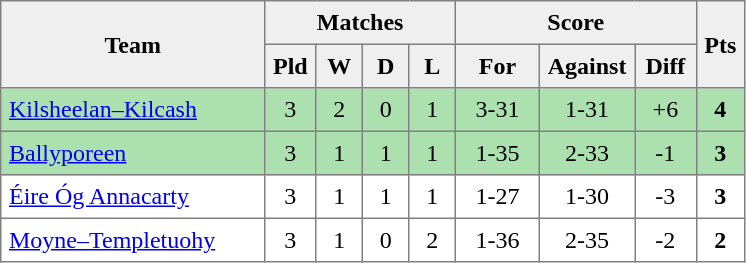<table style=border-collapse:collapse border=1 cellspacing=0 cellpadding=5>
<tr align=center bgcolor=#efefef>
<th rowspan=2 width=165>Team</th>
<th colspan=4>Matches</th>
<th colspan=3>Score</th>
<th rowspan=2width=20>Pts</th>
</tr>
<tr align=center bgcolor=#efefef>
<th width=20>Pld</th>
<th width=20>W</th>
<th width=20>D</th>
<th width=20>L</th>
<th width=45>For</th>
<th width=45>Against</th>
<th width=30>Diff</th>
</tr>
<tr align=center style="background:#ACE1AF;">
<td style="text-align:left;"> <a href='#'>Kilsheelan–Kilcash</a></td>
<td>3</td>
<td>2</td>
<td>0</td>
<td>1</td>
<td>3-31</td>
<td>1-31</td>
<td>+6</td>
<td><strong>4</strong></td>
</tr>
<tr align=center style="background:#ACE1AF;">
<td style="text-align:left;"> <a href='#'>Ballyporeen</a></td>
<td>3</td>
<td>1</td>
<td>1</td>
<td>1</td>
<td>1-35</td>
<td>2-33</td>
<td>-1</td>
<td><strong>3</strong></td>
</tr>
<tr align=center>
<td style="text-align:left;"> <a href='#'>Éire Óg Annacarty</a></td>
<td>3</td>
<td>1</td>
<td>1</td>
<td>1</td>
<td>1-27</td>
<td>1-30</td>
<td>-3</td>
<td><strong>3</strong></td>
</tr>
<tr align=center>
<td style="text-align:left;"> <a href='#'>Moyne–Templetuohy</a></td>
<td>3</td>
<td>1</td>
<td>0</td>
<td>2</td>
<td>1-36</td>
<td>2-35</td>
<td>-2</td>
<td><strong>2</strong></td>
</tr>
</table>
